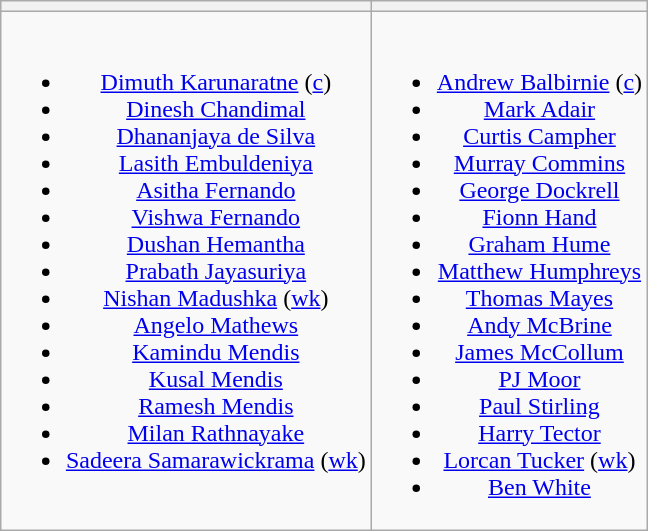<table class="wikitable" style="text-align:center; margin:auto">
<tr>
<th></th>
<th></th>
</tr>
<tr style="vertical-align:top">
<td><br><ul><li><a href='#'>Dimuth Karunaratne</a> (<a href='#'>c</a>)</li><li><a href='#'>Dinesh Chandimal</a></li><li><a href='#'>Dhananjaya de Silva</a></li><li><a href='#'>Lasith Embuldeniya</a></li><li><a href='#'>Asitha Fernando</a></li><li><a href='#'>Vishwa Fernando</a></li><li><a href='#'>Dushan Hemantha</a></li><li><a href='#'>Prabath Jayasuriya</a></li><li><a href='#'>Nishan Madushka</a> (<a href='#'>wk</a>)</li><li><a href='#'>Angelo Mathews</a></li><li><a href='#'>Kamindu Mendis</a></li><li><a href='#'>Kusal Mendis</a></li><li><a href='#'>Ramesh Mendis</a></li><li><a href='#'>Milan Rathnayake</a></li><li><a href='#'>Sadeera Samarawickrama</a> (<a href='#'>wk</a>)</li></ul></td>
<td><br><ul><li><a href='#'>Andrew Balbirnie</a> (<a href='#'>c</a>)</li><li><a href='#'>Mark Adair</a></li><li><a href='#'>Curtis Campher</a></li><li><a href='#'>Murray Commins</a></li><li><a href='#'>George Dockrell</a></li><li><a href='#'>Fionn Hand</a></li><li><a href='#'>Graham Hume</a></li><li><a href='#'>Matthew Humphreys</a></li><li><a href='#'>Thomas Mayes</a></li><li><a href='#'>Andy McBrine</a></li><li><a href='#'>James McCollum</a></li><li><a href='#'>PJ Moor</a></li><li><a href='#'>Paul Stirling</a></li><li><a href='#'>Harry Tector</a></li><li><a href='#'>Lorcan Tucker</a> (<a href='#'>wk</a>)</li><li><a href='#'>Ben White</a></li></ul></td>
</tr>
</table>
